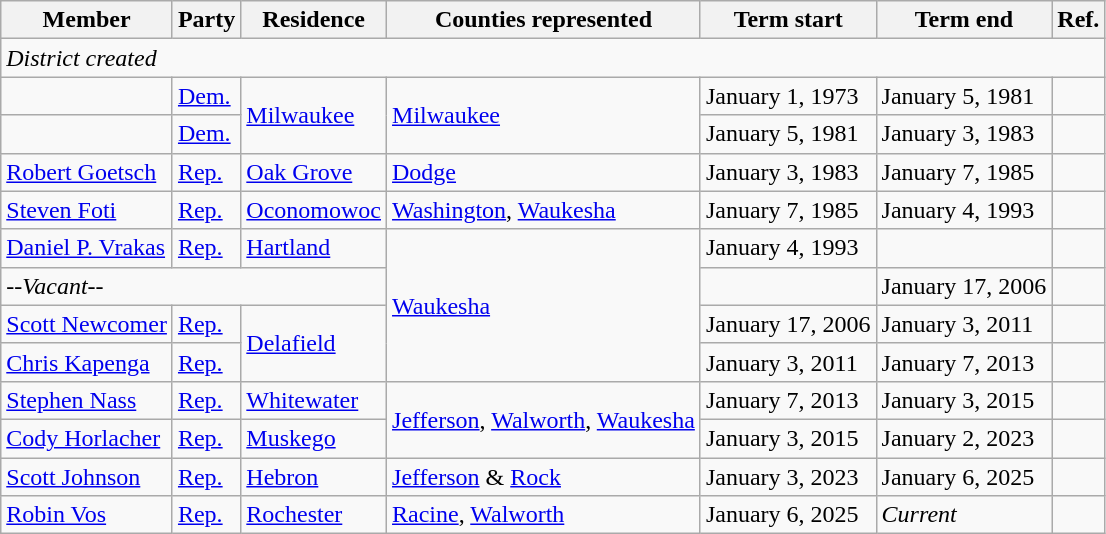<table class="wikitable">
<tr>
<th>Member</th>
<th>Party</th>
<th>Residence</th>
<th>Counties represented</th>
<th>Term start</th>
<th>Term end</th>
<th>Ref.</th>
</tr>
<tr>
<td colspan="7"><em>District created</em></td>
</tr>
<tr>
<td></td>
<td><a href='#'>Dem.</a></td>
<td rowspan="2"><a href='#'>Milwaukee</a></td>
<td rowspan="2"><a href='#'>Milwaukee</a></td>
<td>January 1, 1973</td>
<td>January 5, 1981</td>
<td></td>
</tr>
<tr>
<td></td>
<td><a href='#'>Dem.</a></td>
<td>January 5, 1981</td>
<td>January 3, 1983</td>
<td></td>
</tr>
<tr>
<td><a href='#'>Robert Goetsch</a></td>
<td><a href='#'>Rep.</a></td>
<td><a href='#'>Oak Grove</a></td>
<td><a href='#'>Dodge</a></td>
<td>January 3, 1983</td>
<td>January 7, 1985</td>
<td></td>
</tr>
<tr>
<td><a href='#'>Steven Foti</a></td>
<td><a href='#'>Rep.</a></td>
<td><a href='#'>Oconomowoc</a></td>
<td><a href='#'>Washington</a>, <a href='#'>Waukesha</a></td>
<td>January 7, 1985</td>
<td>January 4, 1993</td>
<td></td>
</tr>
<tr>
<td><a href='#'>Daniel P. Vrakas</a></td>
<td><a href='#'>Rep.</a></td>
<td><a href='#'>Hartland</a></td>
<td rowspan="4"><a href='#'>Waukesha</a></td>
<td>January 4, 1993</td>
<td></td>
<td></td>
</tr>
<tr>
<td colspan="3"><em>--Vacant--</em></td>
<td></td>
<td>January 17, 2006</td>
<td></td>
</tr>
<tr>
<td><a href='#'>Scott Newcomer</a></td>
<td><a href='#'>Rep.</a></td>
<td rowspan="2"><a href='#'>Delafield</a></td>
<td>January 17, 2006</td>
<td>January 3, 2011</td>
<td></td>
</tr>
<tr>
<td><a href='#'>Chris Kapenga</a></td>
<td><a href='#'>Rep.</a></td>
<td>January 3, 2011</td>
<td>January 7, 2013</td>
<td></td>
</tr>
<tr>
<td><a href='#'>Stephen Nass</a></td>
<td><a href='#'>Rep.</a></td>
<td><a href='#'>Whitewater</a></td>
<td rowspan="2"><a href='#'>Jefferson</a>, <a href='#'>Walworth</a>, <a href='#'>Waukesha</a></td>
<td>January 7, 2013</td>
<td>January 3, 2015</td>
<td></td>
</tr>
<tr>
<td><a href='#'>Cody Horlacher</a></td>
<td><a href='#'>Rep.</a></td>
<td><a href='#'>Muskego</a></td>
<td>January 3, 2015</td>
<td>January 2, 2023</td>
<td></td>
</tr>
<tr>
<td><a href='#'>Scott Johnson</a></td>
<td><a href='#'>Rep.</a></td>
<td><a href='#'>Hebron</a></td>
<td><a href='#'>Jefferson</a> & <a href='#'>Rock</a></td>
<td>January 3, 2023</td>
<td>January 6, 2025</td>
<td></td>
</tr>
<tr>
<td><a href='#'>Robin Vos</a></td>
<td><a href='#'>Rep.</a></td>
<td><a href='#'>Rochester</a></td>
<td><a href='#'>Racine</a>, <a href='#'>Walworth</a></td>
<td>January 6, 2025</td>
<td><em>Current</em></td>
<td></td>
</tr>
</table>
